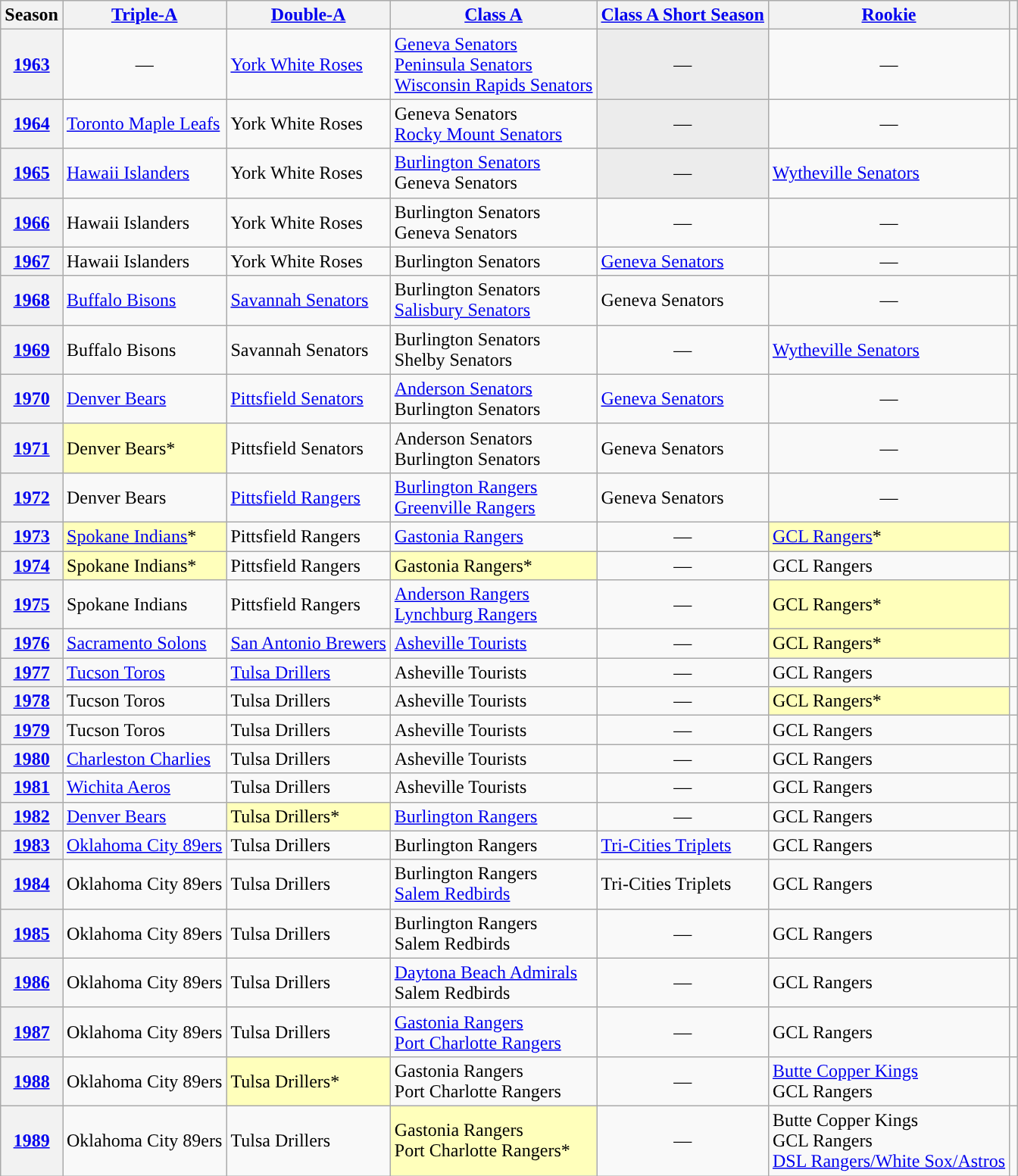<table class="wikitable plainrowheaders">
<tr>
<th scope="col">Season</th>
<th scope="col"><a href='#'><span>Triple-A</span></a></th>
<th scope="col"><a href='#'><span>Double-A</span></a></th>
<th scope="col"><a href='#'><span>Class A</span></a></th>
<th scope="col"><a href='#'><span>Class A Short Season</span></a></th>
<th scope="col"><a href='#'><span>Rookie</span></a></th>
<th scope="col"></th>
</tr>
<tr>
<th scope="row" style="text-align:center"><a href='#'>1963</a></th>
<td align="center">—</td>
<td><a href='#'>York White Roses</a></td>
<td><a href='#'>Geneva Senators</a><br><a href='#'>Peninsula Senators</a><br><a href='#'>Wisconsin Rapids Senators</a></td>
<td style="background:#ececec" align="center">—</td>
<td align="center">—</td>
<td align="center"></td>
</tr>
<tr>
<th scope="row" style="text-align:center"><a href='#'>1964</a></th>
<td><a href='#'>Toronto Maple Leafs</a></td>
<td>York White Roses</td>
<td>Geneva Senators<br><a href='#'>Rocky Mount Senators</a></td>
<td style="background:#ececec" align="center">—</td>
<td align="center">—</td>
<td align="center"></td>
</tr>
<tr>
<th scope="row" style="text-align:center"><a href='#'>1965</a></th>
<td><a href='#'>Hawaii Islanders</a></td>
<td>York White Roses</td>
<td><a href='#'>Burlington Senators</a><br>Geneva Senators</td>
<td style="background:#ececec" align="center">—</td>
<td><a href='#'>Wytheville Senators</a></td>
<td align="center"></td>
</tr>
<tr>
<th scope="row" style="text-align:center"><a href='#'>1966</a></th>
<td>Hawaii Islanders</td>
<td>York White Roses</td>
<td>Burlington Senators<br>Geneva Senators</td>
<td align="center">—</td>
<td align="center">—</td>
<td align="center"></td>
</tr>
<tr>
<th scope="row" style="text-align:center"><a href='#'>1967</a></th>
<td>Hawaii Islanders</td>
<td>York White Roses</td>
<td>Burlington Senators</td>
<td><a href='#'>Geneva Senators</a></td>
<td align="center">—</td>
<td align="center"></td>
</tr>
<tr>
<th scope="row" style="text-align:center"><a href='#'>1968</a></th>
<td><a href='#'>Buffalo Bisons</a></td>
<td><a href='#'>Savannah Senators</a></td>
<td>Burlington Senators<br><a href='#'>Salisbury Senators</a></td>
<td>Geneva Senators</td>
<td align="center">—</td>
<td align="center"></td>
</tr>
<tr>
<th scope="row" style="text-align:center"><a href='#'>1969</a></th>
<td>Buffalo Bisons</td>
<td>Savannah Senators</td>
<td>Burlington Senators<br>Shelby Senators</td>
<td align="center">—</td>
<td><a href='#'>Wytheville Senators</a></td>
<td align="center"></td>
</tr>
<tr>
<th scope="row" style="text-align:center"><a href='#'>1970</a></th>
<td><a href='#'>Denver Bears</a></td>
<td><a href='#'>Pittsfield Senators</a></td>
<td><a href='#'>Anderson Senators</a><br>Burlington Senators</td>
<td><a href='#'>Geneva Senators</a></td>
<td align="center">—</td>
<td align="center"></td>
</tr>
<tr>
<th scope="row" style="text-align:center"><a href='#'>1971</a></th>
<td style="background-color:#FFFFBB">Denver Bears*</td>
<td>Pittsfield Senators</td>
<td>Anderson Senators<br>Burlington Senators</td>
<td>Geneva Senators</td>
<td align="center">—</td>
<td align="center"></td>
</tr>
<tr>
<th scope="row" style="text-align:center"><a href='#'>1972</a></th>
<td>Denver Bears</td>
<td><a href='#'>Pittsfield Rangers</a></td>
<td><a href='#'>Burlington Rangers</a><br><a href='#'>Greenville Rangers</a></td>
<td>Geneva Senators</td>
<td align="center">—</td>
<td align="center"></td>
</tr>
<tr>
<th scope="row" style="text-align:center"><a href='#'>1973</a></th>
<td style="background-color:#FFFFBB"><a href='#'>Spokane Indians</a>*</td>
<td>Pittsfield Rangers</td>
<td><a href='#'>Gastonia Rangers</a></td>
<td align="center">—</td>
<td style="background-color:#FFFFBB"><a href='#'>GCL Rangers</a>*</td>
<td align="center"></td>
</tr>
<tr>
<th scope="row" style="text-align:center"><a href='#'>1974</a></th>
<td style="background-color:#FFFFBB">Spokane Indians*</td>
<td>Pittsfield Rangers</td>
<td style="background-color:#FFFFBB">Gastonia Rangers*</td>
<td align="center">—</td>
<td>GCL Rangers</td>
<td align="center"></td>
</tr>
<tr>
<th scope="row" style="text-align:center"><a href='#'>1975</a></th>
<td>Spokane Indians</td>
<td>Pittsfield Rangers</td>
<td><a href='#'>Anderson Rangers</a><br><a href='#'>Lynchburg Rangers</a></td>
<td align="center">—</td>
<td style="background-color:#FFFFBB">GCL Rangers*</td>
<td align="center"></td>
</tr>
<tr>
<th scope="row" style="text-align:center"><a href='#'>1976</a></th>
<td><a href='#'>Sacramento Solons</a></td>
<td><a href='#'>San Antonio Brewers</a></td>
<td><a href='#'>Asheville Tourists</a></td>
<td align="center">—</td>
<td style="background-color:#FFFFBB">GCL Rangers*</td>
<td align="center"></td>
</tr>
<tr>
<th scope="row" style="text-align:center"><a href='#'>1977</a></th>
<td><a href='#'>Tucson Toros</a></td>
<td><a href='#'>Tulsa Drillers</a></td>
<td>Asheville Tourists</td>
<td align="center">—</td>
<td>GCL Rangers</td>
<td align="center"></td>
</tr>
<tr>
<th scope="row" style="text-align:center"><a href='#'>1978</a></th>
<td>Tucson Toros</td>
<td>Tulsa Drillers</td>
<td>Asheville Tourists</td>
<td align="center">—</td>
<td style="background-color:#FFFFBB">GCL Rangers*</td>
<td align="center"></td>
</tr>
<tr>
<th scope="row" style="text-align:center"><a href='#'>1979</a></th>
<td>Tucson Toros</td>
<td>Tulsa Drillers</td>
<td>Asheville Tourists</td>
<td align="center">—</td>
<td>GCL Rangers</td>
<td align="center"></td>
</tr>
<tr>
<th scope="row" style="text-align:center"><a href='#'>1980</a></th>
<td><a href='#'>Charleston Charlies</a></td>
<td>Tulsa Drillers</td>
<td>Asheville Tourists</td>
<td align="center">—</td>
<td>GCL Rangers</td>
<td align="center"></td>
</tr>
<tr>
<th scope="row" style="text-align:center"><a href='#'>1981</a></th>
<td><a href='#'>Wichita Aeros</a></td>
<td>Tulsa Drillers</td>
<td>Asheville Tourists</td>
<td align="center">—</td>
<td>GCL Rangers</td>
<td align="center"></td>
</tr>
<tr>
<th scope="row" style="text-align:center"><a href='#'>1982</a></th>
<td><a href='#'>Denver Bears</a></td>
<td style="background-color:#FFFFBB">Tulsa Drillers*</td>
<td><a href='#'>Burlington Rangers</a></td>
<td align="center">—</td>
<td>GCL Rangers</td>
<td align="center"></td>
</tr>
<tr>
<th scope="row" style="text-align:center"><a href='#'>1983</a></th>
<td><a href='#'>Oklahoma City 89ers</a></td>
<td>Tulsa Drillers</td>
<td>Burlington Rangers</td>
<td><a href='#'>Tri-Cities Triplets</a></td>
<td>GCL Rangers</td>
<td align="center"></td>
</tr>
<tr>
<th scope="row" style="text-align:center"><a href='#'>1984</a></th>
<td>Oklahoma City 89ers</td>
<td>Tulsa Drillers</td>
<td>Burlington Rangers<br><a href='#'>Salem Redbirds</a></td>
<td>Tri-Cities Triplets</td>
<td>GCL Rangers</td>
<td align="center"></td>
</tr>
<tr>
<th scope="row" style="text-align:center"><a href='#'>1985</a></th>
<td>Oklahoma City 89ers</td>
<td>Tulsa Drillers</td>
<td>Burlington Rangers<br>Salem Redbirds</td>
<td align="center">—</td>
<td>GCL Rangers</td>
<td align="center"></td>
</tr>
<tr>
<th scope="row" style="text-align:center"><a href='#'>1986</a></th>
<td>Oklahoma City 89ers</td>
<td>Tulsa Drillers</td>
<td><a href='#'>Daytona Beach Admirals</a><br>Salem Redbirds</td>
<td align="center">—</td>
<td>GCL Rangers</td>
<td align="center"></td>
</tr>
<tr>
<th scope="row" style="text-align:center"><a href='#'>1987</a></th>
<td>Oklahoma City 89ers</td>
<td>Tulsa Drillers</td>
<td><a href='#'>Gastonia Rangers</a><br><a href='#'>Port Charlotte Rangers</a></td>
<td align="center">—</td>
<td>GCL Rangers</td>
<td align="center"></td>
</tr>
<tr>
<th scope="row" style="text-align:center"><a href='#'>1988</a></th>
<td>Oklahoma City 89ers</td>
<td style="background-color:#FFFFBB">Tulsa Drillers*</td>
<td>Gastonia Rangers<br>Port Charlotte Rangers</td>
<td align="center">—</td>
<td><a href='#'>Butte Copper Kings</a><br>GCL Rangers</td>
<td align="center"></td>
</tr>
<tr>
<th scope="row" style="text-align:center"><a href='#'>1989</a></th>
<td>Oklahoma City 89ers</td>
<td>Tulsa Drillers</td>
<td style="background-color:#FFFFBB">Gastonia Rangers<br>Port Charlotte Rangers*</td>
<td align="center">—</td>
<td>Butte Copper Kings<br>GCL Rangers<br><a href='#'>DSL Rangers/White Sox/Astros</a></td>
<td align="center"></td>
</tr>
</table>
